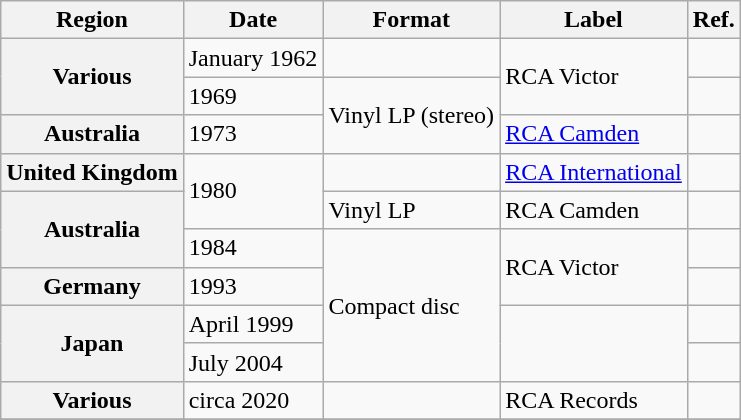<table class="wikitable plainrowheaders">
<tr>
<th scope="col">Region</th>
<th scope="col">Date</th>
<th scope="col">Format</th>
<th scope="col">Label</th>
<th scope="col">Ref.</th>
</tr>
<tr>
<th scope="row" rowspan="2">Various</th>
<td>January 1962</td>
<td></td>
<td rowspan="2">RCA Victor</td>
<td></td>
</tr>
<tr>
<td>1969</td>
<td rowspan="2">Vinyl LP (stereo)</td>
<td></td>
</tr>
<tr>
<th scope="row">Australia</th>
<td>1973</td>
<td><a href='#'>RCA Camden</a></td>
<td></td>
</tr>
<tr>
<th scope="row">United Kingdom</th>
<td rowspan="2">1980</td>
<td></td>
<td><a href='#'>RCA International</a></td>
<td></td>
</tr>
<tr>
<th scope="row" rowspan="2">Australia</th>
<td>Vinyl LP</td>
<td>RCA Camden</td>
<td></td>
</tr>
<tr>
<td>1984</td>
<td rowspan="4">Compact disc</td>
<td rowspan="2">RCA Victor</td>
<td></td>
</tr>
<tr>
<th scope="row">Germany</th>
<td>1993</td>
<td></td>
</tr>
<tr>
<th scope="row" rowspan="2">Japan</th>
<td>April 1999</td>
<td rowspan="2"></td>
<td></td>
</tr>
<tr>
<td>July 2004</td>
<td></td>
</tr>
<tr>
<th scope="row">Various</th>
<td>circa 2020</td>
<td></td>
<td>RCA Records</td>
<td></td>
</tr>
<tr>
</tr>
</table>
